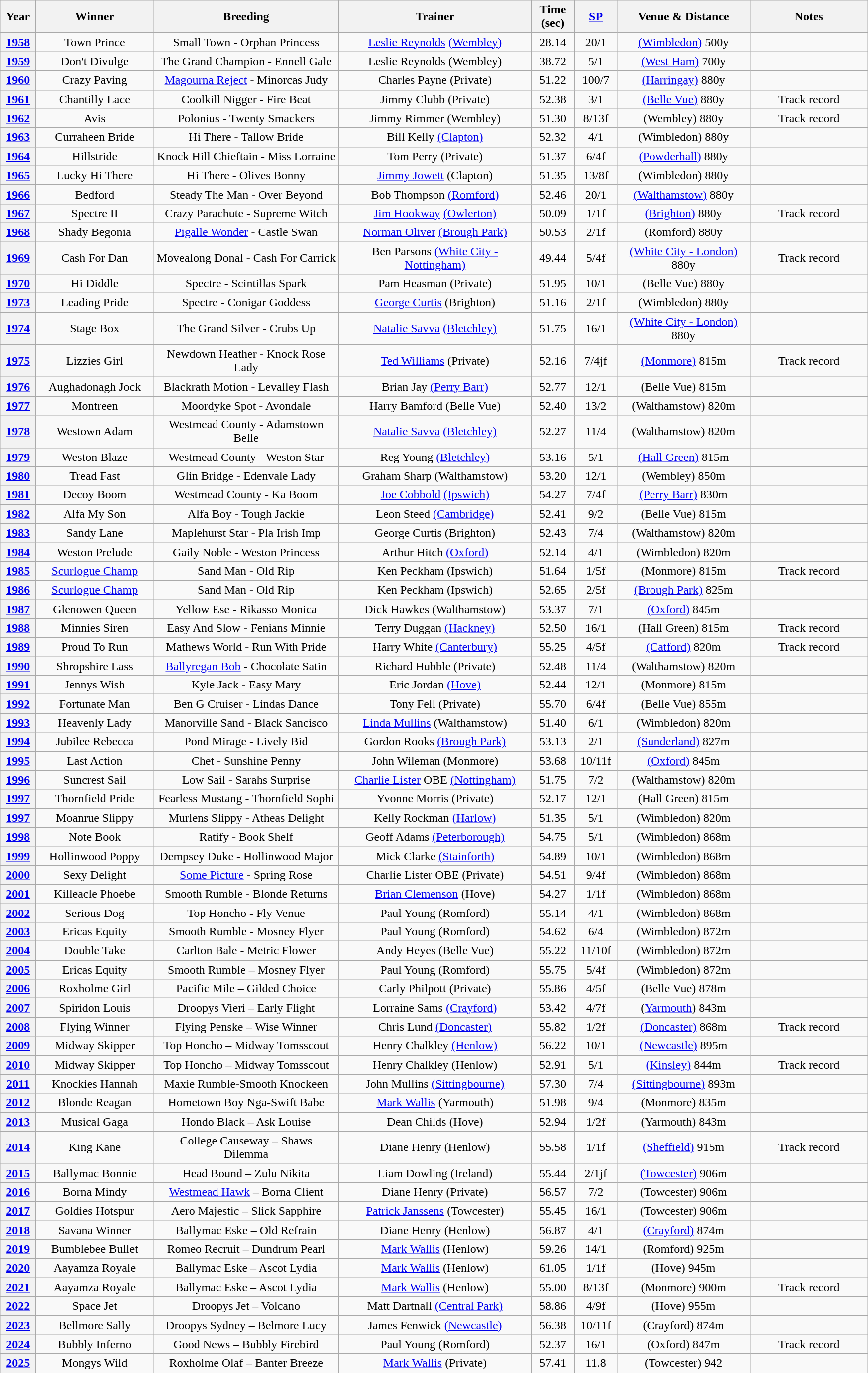<table class="wikitable" style="text-align:center">
<tr>
<th width=40>Year</th>
<th width=150>Winner</th>
<th width=240>Breeding</th>
<th width=250>Trainer</th>
<th width=50>Time (sec)</th>
<th width=50><a href='#'>SP</a></th>
<th width=170>Venue & Distance</th>
<th width=150>Notes</th>
</tr>
<tr>
<th><a href='#'>1958</a></th>
<td>Town Prince</td>
<td>Small Town - Orphan Princess</td>
<td><a href='#'>Leslie Reynolds</a> <a href='#'>(Wembley)</a></td>
<td>28.14</td>
<td>20/1</td>
<td><a href='#'>(Wimbledon)</a> 500y</td>
<td></td>
</tr>
<tr>
<th><a href='#'>1959</a></th>
<td>Don't Divulge</td>
<td>The Grand Champion - Ennell Gale</td>
<td>Leslie Reynolds (Wembley)</td>
<td>38.72</td>
<td>5/1</td>
<td><a href='#'>(West Ham)</a> 700y</td>
<td></td>
</tr>
<tr>
<th><a href='#'>1960</a></th>
<td>Crazy Paving</td>
<td><a href='#'>Magourna Reject</a> - Minorcas Judy</td>
<td>Charles Payne (Private)</td>
<td>51.22</td>
<td>100/7</td>
<td><a href='#'>(Harringay)</a> 880y</td>
<td></td>
</tr>
<tr>
<th><a href='#'>1961</a></th>
<td>Chantilly Lace</td>
<td>Coolkill Nigger - Fire Beat</td>
<td>Jimmy Clubb (Private)</td>
<td>52.38</td>
<td>3/1</td>
<td><a href='#'>(Belle Vue)</a> 880y</td>
<td>Track record</td>
</tr>
<tr>
<th><a href='#'>1962</a></th>
<td>Avis</td>
<td>Polonius - Twenty Smackers</td>
<td>Jimmy Rimmer (Wembley)</td>
<td>51.30</td>
<td>8/13f</td>
<td>(Wembley) 880y</td>
<td>Track record</td>
</tr>
<tr>
<th><a href='#'>1963</a></th>
<td>Curraheen Bride</td>
<td>Hi There - Tallow Bride</td>
<td>Bill Kelly <a href='#'>(Clapton)</a></td>
<td>52.32</td>
<td>4/1</td>
<td>(Wimbledon) 880y</td>
<td></td>
</tr>
<tr>
<th><a href='#'>1964</a></th>
<td>Hillstride</td>
<td>Knock Hill Chieftain - Miss Lorraine</td>
<td>Tom Perry (Private)</td>
<td>51.37</td>
<td>6/4f</td>
<td><a href='#'>(Powderhall)</a> 880y</td>
<td></td>
</tr>
<tr>
<th><a href='#'>1965</a></th>
<td>Lucky Hi There</td>
<td>Hi There - Olives Bonny</td>
<td><a href='#'>Jimmy Jowett</a> (Clapton)</td>
<td>51.35</td>
<td>13/8f</td>
<td>(Wimbledon) 880y</td>
<td></td>
</tr>
<tr>
<th><a href='#'>1966</a></th>
<td>Bedford</td>
<td>Steady The Man - Over Beyond</td>
<td>Bob Thompson <a href='#'>(Romford)</a></td>
<td>52.46</td>
<td>20/1</td>
<td><a href='#'>(Walthamstow)</a> 880y</td>
<td></td>
</tr>
<tr>
<th><a href='#'>1967</a></th>
<td>Spectre II</td>
<td>Crazy Parachute - Supreme Witch</td>
<td><a href='#'>Jim Hookway</a> <a href='#'>(Owlerton)</a></td>
<td>50.09</td>
<td>1/1f</td>
<td><a href='#'>(Brighton)</a> 880y</td>
<td>Track record</td>
</tr>
<tr>
<th><a href='#'>1968</a></th>
<td>Shady Begonia</td>
<td><a href='#'>Pigalle Wonder</a> - Castle Swan</td>
<td><a href='#'>Norman Oliver</a> <a href='#'>(Brough Park)</a></td>
<td>50.53</td>
<td>2/1f</td>
<td>(Romford) 880y</td>
<td></td>
</tr>
<tr>
<th><a href='#'>1969</a></th>
<td>Cash For Dan</td>
<td>Movealong Donal - Cash For Carrick</td>
<td>Ben Parsons <a href='#'>(White City - Nottingham)</a></td>
<td>49.44</td>
<td>5/4f</td>
<td><a href='#'>(White City - London)</a> 880y</td>
<td>Track record</td>
</tr>
<tr>
<th><a href='#'>1970</a></th>
<td>Hi Diddle</td>
<td>Spectre - Scintillas Spark</td>
<td>Pam Heasman (Private)</td>
<td>51.95</td>
<td>10/1</td>
<td>(Belle Vue) 880y</td>
<td></td>
</tr>
<tr>
<th><a href='#'>1973</a></th>
<td>Leading Pride</td>
<td>Spectre - Conigar Goddess</td>
<td><a href='#'>George Curtis</a> (Brighton)</td>
<td>51.16</td>
<td>2/1f</td>
<td>(Wimbledon) 880y</td>
<td></td>
</tr>
<tr>
<th><a href='#'>1974</a></th>
<td>Stage Box</td>
<td>The Grand Silver - Crubs Up</td>
<td><a href='#'>Natalie Savva</a> <a href='#'>(Bletchley)</a></td>
<td>51.75</td>
<td>16/1</td>
<td><a href='#'>(White City - London)</a> 880y</td>
<td></td>
</tr>
<tr>
<th><a href='#'>1975</a></th>
<td>Lizzies Girl</td>
<td>Newdown Heather - Knock Rose Lady</td>
<td><a href='#'>Ted Williams</a> (Private)</td>
<td>52.16</td>
<td>7/4jf</td>
<td><a href='#'>(Monmore)</a> 815m</td>
<td>Track record</td>
</tr>
<tr>
<th><a href='#'>1976</a></th>
<td>Aughadonagh Jock</td>
<td>Blackrath Motion - Levalley Flash</td>
<td>Brian Jay <a href='#'>(Perry Barr)</a></td>
<td>52.77</td>
<td>12/1</td>
<td>(Belle Vue) 815m</td>
<td></td>
</tr>
<tr>
<th><a href='#'>1977</a></th>
<td>Montreen</td>
<td>Moordyke Spot - Avondale</td>
<td>Harry Bamford (Belle Vue)</td>
<td>52.40</td>
<td>13/2</td>
<td>(Walthamstow) 820m</td>
<td></td>
</tr>
<tr>
<th><a href='#'>1978</a></th>
<td>Westown Adam</td>
<td>Westmead County - Adamstown Belle</td>
<td><a href='#'>Natalie Savva</a> <a href='#'>(Bletchley)</a></td>
<td>52.27</td>
<td>11/4</td>
<td>(Walthamstow) 820m</td>
<td></td>
</tr>
<tr>
<th><a href='#'>1979</a></th>
<td>Weston Blaze</td>
<td>Westmead County - Weston Star</td>
<td>Reg Young <a href='#'>(Bletchley)</a></td>
<td>53.16</td>
<td>5/1</td>
<td><a href='#'>(Hall Green)</a> 815m</td>
<td></td>
</tr>
<tr>
<th><a href='#'>1980</a></th>
<td>Tread Fast</td>
<td>Glin Bridge - Edenvale Lady</td>
<td>Graham Sharp (Walthamstow)</td>
<td>53.20</td>
<td>12/1</td>
<td>(Wembley) 850m</td>
<td></td>
</tr>
<tr>
<th><a href='#'>1981</a></th>
<td>Decoy Boom</td>
<td>Westmead County - Ka Boom</td>
<td><a href='#'>Joe Cobbold</a> <a href='#'>(Ipswich)</a></td>
<td>54.27</td>
<td>7/4f</td>
<td><a href='#'>(Perry Barr)</a>  830m</td>
<td></td>
</tr>
<tr>
<th><a href='#'>1982</a></th>
<td>Alfa My Son</td>
<td>Alfa Boy - Tough Jackie</td>
<td>Leon Steed <a href='#'>(Cambridge)</a></td>
<td>52.41</td>
<td>9/2</td>
<td>(Belle Vue) 815m</td>
<td></td>
</tr>
<tr>
<th><a href='#'>1983</a></th>
<td>Sandy Lane</td>
<td>Maplehurst Star - Pla Irish Imp</td>
<td>George Curtis (Brighton)</td>
<td>52.43</td>
<td>7/4</td>
<td>(Walthamstow) 820m</td>
<td></td>
</tr>
<tr>
<th><a href='#'>1984</a></th>
<td>Weston Prelude</td>
<td>Gaily Noble - Weston Princess</td>
<td>Arthur Hitch <a href='#'>(Oxford)</a></td>
<td>52.14</td>
<td>4/1</td>
<td>(Wimbledon) 820m</td>
<td></td>
</tr>
<tr>
<th><a href='#'>1985</a></th>
<td><a href='#'>Scurlogue Champ</a></td>
<td>Sand Man - Old Rip</td>
<td>Ken Peckham (Ipswich)</td>
<td>51.64</td>
<td>1/5f</td>
<td>(Monmore) 815m</td>
<td>Track record</td>
</tr>
<tr>
<th><a href='#'>1986</a></th>
<td><a href='#'>Scurlogue Champ</a></td>
<td>Sand Man - Old Rip</td>
<td>Ken Peckham (Ipswich)</td>
<td>52.65</td>
<td>2/5f</td>
<td><a href='#'>(Brough Park)</a> 825m</td>
<td></td>
</tr>
<tr>
<th><a href='#'>1987</a></th>
<td>Glenowen Queen</td>
<td>Yellow Ese - Rikasso Monica</td>
<td>Dick Hawkes (Walthamstow)</td>
<td>53.37</td>
<td>7/1</td>
<td><a href='#'>(Oxford)</a>  845m</td>
<td></td>
</tr>
<tr>
<th><a href='#'>1988</a></th>
<td>Minnies Siren</td>
<td>Easy And Slow - Fenians Minnie</td>
<td>Terry Duggan <a href='#'>(Hackney)</a></td>
<td>52.50</td>
<td>16/1</td>
<td>(Hall Green) 815m</td>
<td>Track record</td>
</tr>
<tr>
<th><a href='#'>1989</a></th>
<td>Proud To Run</td>
<td>Mathews World - Run With Pride</td>
<td>Harry White <a href='#'>(Canterbury)</a></td>
<td>55.25</td>
<td>4/5f</td>
<td><a href='#'>(Catford)</a> 820m</td>
<td>Track record</td>
</tr>
<tr>
<th><a href='#'>1990</a></th>
<td>Shropshire Lass</td>
<td><a href='#'>Ballyregan Bob</a> - Chocolate Satin</td>
<td>Richard Hubble (Private)</td>
<td>52.48</td>
<td>11/4</td>
<td>(Walthamstow) 820m</td>
<td></td>
</tr>
<tr>
<th><a href='#'>1991</a></th>
<td>Jennys Wish</td>
<td>Kyle Jack - Easy Mary</td>
<td>Eric Jordan <a href='#'>(Hove)</a></td>
<td>52.44</td>
<td>12/1</td>
<td>(Monmore) 815m</td>
<td></td>
</tr>
<tr>
<th><a href='#'>1992</a></th>
<td>Fortunate Man</td>
<td>Ben G Cruiser - Lindas Dance</td>
<td>Tony Fell (Private)</td>
<td>55.70</td>
<td>6/4f</td>
<td>(Belle Vue) 855m</td>
<td></td>
</tr>
<tr>
<th><a href='#'>1993</a></th>
<td>Heavenly Lady</td>
<td>Manorville Sand - Black Sancisco</td>
<td><a href='#'>Linda Mullins</a> (Walthamstow)</td>
<td>51.40</td>
<td>6/1</td>
<td>(Wimbledon) 820m</td>
<td></td>
</tr>
<tr>
<th><a href='#'>1994</a></th>
<td>Jubilee Rebecca</td>
<td>Pond Mirage - Lively Bid</td>
<td>Gordon Rooks <a href='#'>(Brough Park)</a></td>
<td>53.13</td>
<td>2/1</td>
<td><a href='#'>(Sunderland)</a> 827m</td>
<td></td>
</tr>
<tr>
<th><a href='#'>1995</a></th>
<td>Last Action</td>
<td>Chet - Sunshine Penny</td>
<td>John Wileman (Monmore)</td>
<td>53.68</td>
<td>10/11f</td>
<td><a href='#'>(Oxford)</a>  845m</td>
<td></td>
</tr>
<tr>
<th><a href='#'>1996</a></th>
<td>Suncrest Sail</td>
<td>Low Sail - Sarahs Surprise</td>
<td><a href='#'>Charlie Lister</a> OBE <a href='#'>(Nottingham)</a></td>
<td>51.75</td>
<td>7/2</td>
<td>(Walthamstow) 820m</td>
<td></td>
</tr>
<tr>
<th><a href='#'>1997</a></th>
<td>Thornfield Pride</td>
<td>Fearless Mustang - Thornfield Sophi</td>
<td>Yvonne Morris (Private)</td>
<td>52.17</td>
<td>12/1</td>
<td>(Hall Green) 815m</td>
<td></td>
</tr>
<tr>
<th><a href='#'>1997</a></th>
<td>Moanrue Slippy</td>
<td>Murlens Slippy - Atheas Delight</td>
<td>Kelly Rockman <a href='#'>(Harlow)</a></td>
<td>51.35</td>
<td>5/1</td>
<td>(Wimbledon) 820m</td>
<td></td>
</tr>
<tr>
<th><a href='#'>1998</a></th>
<td>Note Book</td>
<td>Ratify - Book Shelf</td>
<td>Geoff Adams <a href='#'>(Peterborough)</a></td>
<td>54.75</td>
<td>5/1</td>
<td>(Wimbledon) 868m</td>
<td></td>
</tr>
<tr>
<th><a href='#'>1999</a></th>
<td>Hollinwood Poppy</td>
<td>Dempsey Duke - Hollinwood Major</td>
<td>Mick Clarke <a href='#'>(Stainforth)</a></td>
<td>54.89</td>
<td>10/1</td>
<td>(Wimbledon) 868m</td>
<td></td>
</tr>
<tr>
<th><a href='#'>2000</a></th>
<td>Sexy Delight</td>
<td><a href='#'>Some Picture</a> - Spring Rose</td>
<td>Charlie Lister OBE (Private)</td>
<td>54.51</td>
<td>9/4f</td>
<td>(Wimbledon) 868m</td>
<td></td>
</tr>
<tr>
<th><a href='#'>2001</a></th>
<td>Killeacle Phoebe</td>
<td>Smooth Rumble - Blonde Returns</td>
<td><a href='#'>Brian Clemenson</a> (Hove)</td>
<td>54.27</td>
<td>1/1f</td>
<td>(Wimbledon) 868m</td>
<td></td>
</tr>
<tr>
<th><a href='#'>2002</a></th>
<td>Serious Dog</td>
<td>Top Honcho - Fly Venue</td>
<td>Paul Young (Romford)</td>
<td>55.14</td>
<td>4/1</td>
<td>(Wimbledon) 868m</td>
<td></td>
</tr>
<tr>
<th><a href='#'>2003</a></th>
<td>Ericas Equity</td>
<td>Smooth Rumble - Mosney Flyer</td>
<td>Paul Young (Romford)</td>
<td>54.62</td>
<td>6/4</td>
<td>(Wimbledon) 872m</td>
<td></td>
</tr>
<tr>
<th><a href='#'>2004</a></th>
<td>Double Take</td>
<td>Carlton Bale - Metric Flower</td>
<td>Andy Heyes (Belle Vue)</td>
<td>55.22</td>
<td>11/10f</td>
<td>(Wimbledon) 872m</td>
<td></td>
</tr>
<tr>
<th><a href='#'>2005</a></th>
<td>Ericas Equity</td>
<td>Smooth Rumble – Mosney Flyer</td>
<td>Paul Young (Romford)</td>
<td>55.75</td>
<td>5/4f</td>
<td>(Wimbledon) 872m</td>
<td></td>
</tr>
<tr>
<th><a href='#'>2006</a></th>
<td>Roxholme Girl</td>
<td>Pacific Mile – Gilded Choice</td>
<td>Carly Philpott (Private)</td>
<td>55.86</td>
<td>4/5f</td>
<td>(Belle Vue) 878m</td>
<td></td>
</tr>
<tr>
<th><a href='#'>2007</a></th>
<td>Spiridon Louis</td>
<td>Droopys Vieri – Early Flight</td>
<td>Lorraine Sams <a href='#'>(Crayford)</a></td>
<td>53.42</td>
<td>4/7f</td>
<td>(<a href='#'>Yarmouth</a>) 843m</td>
<td></td>
</tr>
<tr>
<th><a href='#'>2008</a></th>
<td>Flying Winner</td>
<td>Flying Penske – Wise Winner</td>
<td>Chris Lund <a href='#'>(Doncaster)</a></td>
<td>55.82</td>
<td>1/2f</td>
<td><a href='#'>(Doncaster)</a> 868m</td>
<td>Track record</td>
</tr>
<tr>
<th><a href='#'>2009</a></th>
<td>Midway Skipper</td>
<td>Top Honcho – Midway Tomsscout</td>
<td>Henry Chalkley <a href='#'>(Henlow)</a></td>
<td>56.22</td>
<td>10/1</td>
<td><a href='#'>(Newcastle)</a> 895m</td>
<td></td>
</tr>
<tr>
<th><a href='#'>2010</a></th>
<td>Midway Skipper</td>
<td>Top Honcho – Midway Tomsscout</td>
<td>Henry Chalkley (Henlow)</td>
<td>52.91</td>
<td>5/1</td>
<td><a href='#'>(Kinsley)</a> 844m</td>
<td>Track record</td>
</tr>
<tr>
<th><a href='#'>2011</a></th>
<td>Knockies Hannah</td>
<td>Maxie Rumble-Smooth Knockeen</td>
<td>John Mullins <a href='#'>(Sittingbourne)</a></td>
<td>57.30</td>
<td>7/4</td>
<td><a href='#'>(Sittingbourne)</a> 893m</td>
<td></td>
</tr>
<tr>
<th><a href='#'>2012</a></th>
<td>Blonde Reagan</td>
<td>Hometown Boy Nga-Swift Babe</td>
<td><a href='#'>Mark Wallis</a> (Yarmouth)</td>
<td>51.98</td>
<td>9/4</td>
<td>(Monmore) 835m</td>
<td></td>
</tr>
<tr>
<th><a href='#'>2013</a></th>
<td>Musical Gaga</td>
<td>Hondo Black – Ask Louise</td>
<td>Dean Childs (Hove)</td>
<td>52.94</td>
<td>1/2f</td>
<td>(Yarmouth) 843m</td>
<td></td>
</tr>
<tr>
<th><a href='#'>2014</a></th>
<td>King Kane</td>
<td>College Causeway – Shaws Dilemma</td>
<td>Diane Henry (Henlow)</td>
<td>55.58</td>
<td>1/1f</td>
<td><a href='#'>(Sheffield)</a> 915m</td>
<td>Track record</td>
</tr>
<tr>
<th><a href='#'>2015</a></th>
<td>Ballymac Bonnie</td>
<td>Head Bound – Zulu Nikita</td>
<td>Liam Dowling (Ireland)</td>
<td>55.44</td>
<td>2/1jf</td>
<td><a href='#'>(Towcester)</a> 906m</td>
<td></td>
</tr>
<tr>
<th><a href='#'>2016</a></th>
<td>Borna Mindy</td>
<td><a href='#'>Westmead Hawk</a> – Borna Client</td>
<td>Diane Henry (Private)</td>
<td>56.57</td>
<td>7/2</td>
<td>(Towcester) 906m</td>
<td></td>
</tr>
<tr>
<th><a href='#'>2017</a></th>
<td>Goldies Hotspur</td>
<td>Aero Majestic – Slick Sapphire</td>
<td><a href='#'>Patrick Janssens</a> (Towcester)</td>
<td>55.45</td>
<td>16/1</td>
<td>(Towcester) 906m</td>
<td></td>
</tr>
<tr>
<th><a href='#'>2018</a></th>
<td>Savana Winner</td>
<td>Ballymac Eske – Old Refrain</td>
<td>Diane Henry (Henlow)</td>
<td>56.87</td>
<td>4/1</td>
<td><a href='#'>(Crayford)</a> 874m</td>
<td></td>
</tr>
<tr>
<th><a href='#'>2019</a></th>
<td>Bumblebee Bullet</td>
<td>Romeo Recruit – Dundrum Pearl</td>
<td><a href='#'>Mark Wallis</a> (Henlow)</td>
<td>59.26</td>
<td>14/1</td>
<td>(Romford) 925m</td>
<td></td>
</tr>
<tr>
<th><a href='#'>2020</a></th>
<td>Aayamza Royale</td>
<td>Ballymac Eske – Ascot Lydia</td>
<td><a href='#'>Mark Wallis</a> (Henlow)</td>
<td>61.05</td>
<td>1/1f</td>
<td>(Hove) 945m</td>
<td></td>
</tr>
<tr>
<th><a href='#'>2021</a></th>
<td>Aayamza Royale</td>
<td>Ballymac Eske – Ascot Lydia</td>
<td><a href='#'>Mark Wallis</a> (Henlow)</td>
<td>55.00</td>
<td>8/13f</td>
<td>(Monmore) 900m</td>
<td>Track record</td>
</tr>
<tr>
<th><a href='#'>2022</a></th>
<td>Space Jet</td>
<td>Droopys Jet – Volcano</td>
<td>Matt Dartnall <a href='#'>(Central Park)</a></td>
<td>58.86</td>
<td>4/9f</td>
<td>(Hove) 955m</td>
<td></td>
</tr>
<tr>
<th><a href='#'>2023</a></th>
<td>Bellmore Sally</td>
<td>Droopys Sydney – Belmore Lucy</td>
<td>James Fenwick <a href='#'>(Newcastle)</a></td>
<td>56.38</td>
<td>10/11f</td>
<td>(Crayford) 874m</td>
<td></td>
</tr>
<tr>
<th><a href='#'>2024</a></th>
<td>Bubbly Inferno</td>
<td>Good News – Bubbly Firebird</td>
<td>Paul Young (Romford)</td>
<td>52.37</td>
<td>16/1</td>
<td>(Oxford) 847m</td>
<td>Track record</td>
</tr>
<tr>
<th><a href='#'>2025</a></th>
<td>Mongys Wild</td>
<td>Roxholme Olaf – Banter Breeze</td>
<td><a href='#'>Mark Wallis</a> (Private)</td>
<td>57.41</td>
<td>11.8</td>
<td>(Towcester) 942</td>
<td></td>
</tr>
</table>
